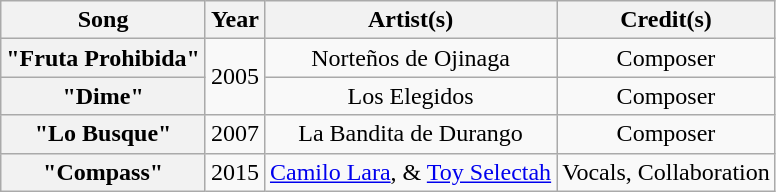<table class="wikitable plainrowheaders" style="text-align:center;">
<tr>
<th scope="col">Song</th>
<th scope="col">Year</th>
<th scope="col">Artist(s)</th>
<th scope="col">Credit(s)</th>
</tr>
<tr>
<th scope="row">"Fruta Prohibida"</th>
<td rowspan="2">2005</td>
<td>Norteños de Ojinaga</td>
<td>Composer</td>
</tr>
<tr>
<th scope="row">"Dime"</th>
<td>Los Elegidos</td>
<td>Composer</td>
</tr>
<tr>
<th scope="row">"Lo Busque"</th>
<td>2007</td>
<td>La Bandita de Durango</td>
<td>Composer</td>
</tr>
<tr>
<th scope="row">"Compass"</th>
<td>2015</td>
<td><a href='#'>Camilo Lara</a>, & <a href='#'>Toy Selectah</a></td>
<td>Vocals, Collaboration</td>
</tr>
</table>
